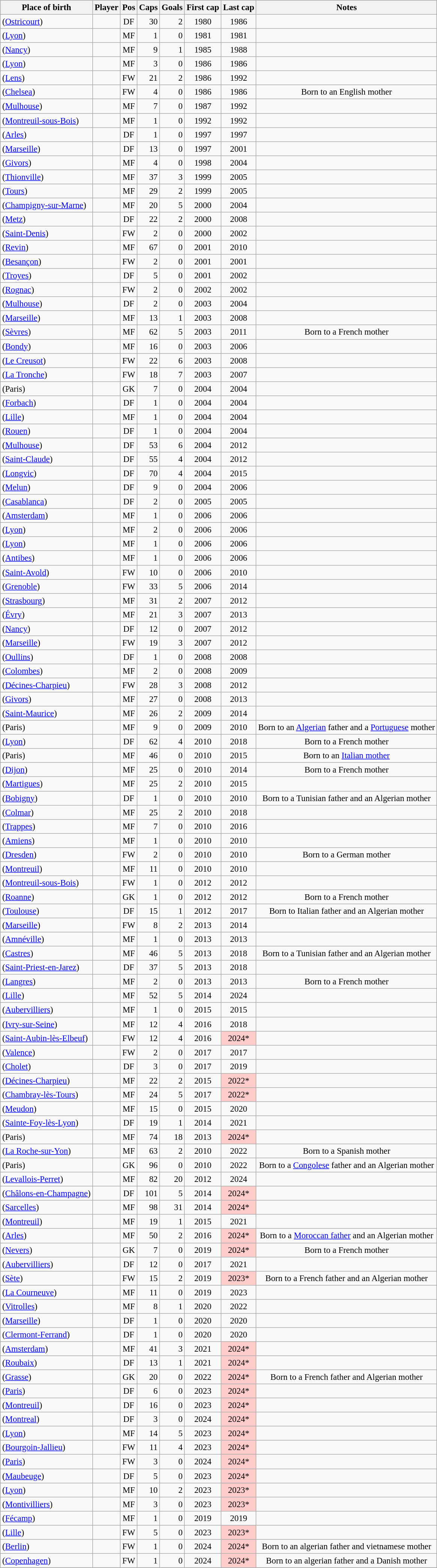<table class="wikitable plainrowheaders sortable" style="text-align:center;font-size:95%">
<tr>
<th>Place of birth</th>
<th>Player</th>
<th>Pos</th>
<th>Caps</th>
<th>Goals</th>
<th>First cap</th>
<th>Last cap</th>
<th class="unsortable">Notes</th>
</tr>
<tr>
<td align="left"> (<a href='#'>Ostricourt</a>)</td>
<td></td>
<td>DF</td>
<td align="right">30</td>
<td align="right">2</td>
<td>1980</td>
<td>1986</td>
<td></td>
</tr>
<tr>
<td align="left"> (<a href='#'>Lyon</a>)</td>
<td></td>
<td>MF</td>
<td align="right">1</td>
<td align="right">0</td>
<td>1981</td>
<td>1981</td>
<td></td>
</tr>
<tr>
<td align="left"> (<a href='#'>Nancy</a>)</td>
<td></td>
<td>MF</td>
<td align="right">9</td>
<td align="right">1</td>
<td>1985</td>
<td>1988</td>
<td></td>
</tr>
<tr>
<td align="left"> (<a href='#'>Lyon</a>)</td>
<td></td>
<td>MF</td>
<td align="right">3</td>
<td align="right">0</td>
<td>1986</td>
<td>1986</td>
<td></td>
</tr>
<tr>
<td align="left"> (<a href='#'>Lens</a>)</td>
<td></td>
<td>FW</td>
<td align="right">21</td>
<td align="right">2</td>
<td>1986</td>
<td>1992</td>
<td></td>
</tr>
<tr>
<td align="left"> (<a href='#'>Chelsea</a>)</td>
<td></td>
<td>FW</td>
<td align="right">4</td>
<td align="right">0</td>
<td>1986</td>
<td>1986</td>
<td>Born to an English mother</td>
</tr>
<tr>
<td align="left"> (<a href='#'>Mulhouse</a>)</td>
<td></td>
<td>MF</td>
<td align="right">7</td>
<td align="right">0</td>
<td>1987</td>
<td>1992</td>
<td></td>
</tr>
<tr>
<td align="left"> (<a href='#'>Montreuil-sous-Bois</a>)</td>
<td></td>
<td>MF</td>
<td align="right">1</td>
<td align="right">0</td>
<td>1992</td>
<td>1992</td>
<td></td>
</tr>
<tr>
<td align="left"> (<a href='#'>Arles</a>)</td>
<td></td>
<td>DF</td>
<td align="right">1</td>
<td align="right">0</td>
<td>1997</td>
<td>1997</td>
<td></td>
</tr>
<tr>
<td align="left"> (<a href='#'>Marseille</a>)</td>
<td></td>
<td>DF</td>
<td align="right">13</td>
<td align="right">0</td>
<td>1997</td>
<td>2001</td>
<td></td>
</tr>
<tr>
<td align="left"> (<a href='#'>Givors</a>)</td>
<td></td>
<td>MF</td>
<td align="right">4</td>
<td align="right">0</td>
<td>1998</td>
<td>2004</td>
<td></td>
</tr>
<tr>
<td align="left"> (<a href='#'>Thionville</a>)</td>
<td></td>
<td>MF</td>
<td align="right">37</td>
<td align="right">3</td>
<td>1999</td>
<td>2005</td>
<td></td>
</tr>
<tr>
<td align="left"> (<a href='#'>Tours</a>)</td>
<td></td>
<td>MF</td>
<td align="right">29</td>
<td align="right">2</td>
<td>1999</td>
<td>2005</td>
<td></td>
</tr>
<tr>
<td align="left"> (<a href='#'>Champigny-sur-Marne</a>)</td>
<td></td>
<td>MF</td>
<td align="right">20</td>
<td align="right">5</td>
<td>2000</td>
<td>2004</td>
<td></td>
</tr>
<tr>
<td align="left"> (<a href='#'>Metz</a>)</td>
<td></td>
<td>DF</td>
<td align="right">22</td>
<td align="right">2</td>
<td>2000</td>
<td>2008</td>
<td></td>
</tr>
<tr>
<td align="left"> (<a href='#'>Saint-Denis</a>)</td>
<td></td>
<td>FW</td>
<td align="right">2</td>
<td align="right">0</td>
<td>2000</td>
<td>2002</td>
<td></td>
</tr>
<tr>
<td align="left"> (<a href='#'>Revin</a>)</td>
<td></td>
<td>MF</td>
<td align="right">67</td>
<td align="right">0</td>
<td>2001</td>
<td>2010</td>
<td></td>
</tr>
<tr>
<td align="left"> (<a href='#'>Besançon</a>)</td>
<td></td>
<td>FW</td>
<td align="right">2</td>
<td align="right">0</td>
<td>2001</td>
<td>2001</td>
<td></td>
</tr>
<tr>
<td align="left"> (<a href='#'>Troyes</a>)</td>
<td></td>
<td>DF</td>
<td align="right">5</td>
<td align="right">0</td>
<td>2001</td>
<td>2002</td>
<td></td>
</tr>
<tr>
<td align="left"> (<a href='#'>Rognac</a>)</td>
<td></td>
<td>FW</td>
<td align="right">2</td>
<td align="right">0</td>
<td>2002</td>
<td>2002</td>
<td></td>
</tr>
<tr>
<td align="left"> (<a href='#'>Mulhouse</a>)</td>
<td></td>
<td>DF</td>
<td align="right">2</td>
<td align="right">0</td>
<td>2003</td>
<td>2004</td>
<td></td>
</tr>
<tr>
<td align="left"> (<a href='#'>Marseille</a>)</td>
<td></td>
<td>MF</td>
<td align="right">13</td>
<td align="right">1</td>
<td>2003</td>
<td>2008</td>
<td></td>
</tr>
<tr>
<td align="left"> (<a href='#'>Sèvres</a>)</td>
<td></td>
<td>MF</td>
<td align="right">62</td>
<td align="right">5</td>
<td>2003</td>
<td>2011</td>
<td>Born to a French mother</td>
</tr>
<tr>
<td align="left"> (<a href='#'>Bondy</a>)</td>
<td></td>
<td>MF</td>
<td align="right">16</td>
<td align="right">0</td>
<td>2003</td>
<td>2006</td>
<td></td>
</tr>
<tr>
<td align="left"> (<a href='#'>Le Creusot</a>)</td>
<td></td>
<td>FW</td>
<td align="right">22</td>
<td align="right">6</td>
<td>2003</td>
<td>2008</td>
<td></td>
</tr>
<tr>
<td align="left"> (<a href='#'>La Tronche</a>)</td>
<td></td>
<td>FW</td>
<td align="right">18</td>
<td align="right">7</td>
<td>2003</td>
<td>2007</td>
<td></td>
</tr>
<tr>
<td align="left"> (Paris)</td>
<td></td>
<td>GK</td>
<td align="right">7</td>
<td align="right">0</td>
<td>2004</td>
<td>2004</td>
<td></td>
</tr>
<tr>
<td align="left"> (<a href='#'>Forbach</a>)</td>
<td></td>
<td>DF</td>
<td align="right">1</td>
<td align="right">0</td>
<td>2004</td>
<td>2004</td>
<td></td>
</tr>
<tr>
<td align="left"> (<a href='#'>Lille</a>)</td>
<td></td>
<td>MF</td>
<td align="right">1</td>
<td align="right">0</td>
<td>2004</td>
<td>2004</td>
<td></td>
</tr>
<tr>
<td align="left"> (<a href='#'>Rouen</a>)</td>
<td></td>
<td>DF</td>
<td align="right">1</td>
<td align="right">0</td>
<td>2004</td>
<td>2004</td>
<td></td>
</tr>
<tr>
<td align="left"> (<a href='#'>Mulhouse</a>)</td>
<td></td>
<td>DF</td>
<td align="right">53</td>
<td align="right">6</td>
<td>2004</td>
<td>2012</td>
<td></td>
</tr>
<tr>
<td align="left"> (<a href='#'>Saint-Claude</a>)</td>
<td></td>
<td>DF</td>
<td align="right">55</td>
<td align="right">4</td>
<td>2004</td>
<td>2012</td>
<td></td>
</tr>
<tr>
<td align="left"> (<a href='#'>Longvic</a>)</td>
<td></td>
<td>DF</td>
<td align="right">70</td>
<td align="right">4</td>
<td>2004</td>
<td>2015</td>
<td></td>
</tr>
<tr>
<td align="left"> (<a href='#'>Melun</a>)</td>
<td></td>
<td>DF</td>
<td align="right">9</td>
<td align="right">0</td>
<td>2004</td>
<td>2006</td>
<td></td>
</tr>
<tr>
<td align="left"> (<a href='#'>Casablanca</a>)</td>
<td></td>
<td>DF</td>
<td align="right">2</td>
<td align="right">0</td>
<td>2005</td>
<td>2005</td>
<td></td>
</tr>
<tr>
<td align="left"> (<a href='#'>Amsterdam</a>)</td>
<td></td>
<td>MF</td>
<td align="right">1</td>
<td align="right">0</td>
<td>2006</td>
<td>2006</td>
<td></td>
</tr>
<tr>
<td align="left"> (<a href='#'>Lyon</a>)</td>
<td></td>
<td>MF</td>
<td align="right">2</td>
<td align="right">0</td>
<td>2006</td>
<td>2006</td>
<td></td>
</tr>
<tr>
<td align="left"> (<a href='#'>Lyon</a>)</td>
<td></td>
<td>MF</td>
<td align="right">1</td>
<td align="right">0</td>
<td>2006</td>
<td>2006</td>
<td></td>
</tr>
<tr>
<td align="left"> (<a href='#'>Antibes</a>)</td>
<td></td>
<td>MF</td>
<td align="right">1</td>
<td align="right">0</td>
<td>2006</td>
<td>2006</td>
<td></td>
</tr>
<tr>
<td align="left"> (<a href='#'>Saint-Avold</a>)</td>
<td></td>
<td>FW</td>
<td align="right">10</td>
<td align="right">0</td>
<td>2006</td>
<td>2010</td>
<td></td>
</tr>
<tr>
<td align="left"> (<a href='#'>Grenoble</a>)</td>
<td></td>
<td>FW</td>
<td align="right">33</td>
<td align="right">5</td>
<td>2006</td>
<td>2014</td>
<td></td>
</tr>
<tr>
<td align="left"> (<a href='#'>Strasbourg</a>)</td>
<td></td>
<td>MF</td>
<td align="right">31</td>
<td align="right">2</td>
<td>2007</td>
<td>2012</td>
<td></td>
</tr>
<tr>
<td align="left"> (<a href='#'>Évry</a>)</td>
<td></td>
<td>MF</td>
<td align="right">21</td>
<td align="right">3</td>
<td>2007</td>
<td>2013</td>
<td></td>
</tr>
<tr>
<td align="left"> (<a href='#'>Nancy</a>)</td>
<td></td>
<td>DF</td>
<td align="right">12</td>
<td align="right">0</td>
<td>2007</td>
<td>2012</td>
<td></td>
</tr>
<tr>
<td align="left"> (<a href='#'>Marseille</a>)</td>
<td></td>
<td>FW</td>
<td align="right">19</td>
<td align="right">3</td>
<td>2007</td>
<td>2012</td>
<td></td>
</tr>
<tr>
<td align="left"> (<a href='#'>Oullins</a>)</td>
<td></td>
<td>DF</td>
<td align="right">1</td>
<td align="right">0</td>
<td>2008</td>
<td>2008</td>
<td></td>
</tr>
<tr>
<td align="left"> (<a href='#'>Colombes</a>)</td>
<td></td>
<td>MF</td>
<td align="right">2</td>
<td align="right">0</td>
<td>2008</td>
<td>2009</td>
<td></td>
</tr>
<tr>
<td align="left"> (<a href='#'>Décines-Charpieu</a>)</td>
<td></td>
<td>FW</td>
<td align="right">28</td>
<td align="right">3</td>
<td>2008</td>
<td>2012</td>
<td></td>
</tr>
<tr>
<td align="left"> (<a href='#'>Givors</a>)</td>
<td></td>
<td>MF</td>
<td align="right">27</td>
<td align="right">0</td>
<td>2008</td>
<td>2013</td>
<td></td>
</tr>
<tr>
<td align="left"> (<a href='#'>Saint-Maurice</a>)</td>
<td></td>
<td>MF</td>
<td align="right">26</td>
<td align="right">2</td>
<td>2009</td>
<td>2014</td>
<td></td>
</tr>
<tr>
<td align="left"> (Paris)</td>
<td></td>
<td>MF</td>
<td align="right">9</td>
<td align="right">0</td>
<td>2009</td>
<td>2010</td>
<td>Born to an <a href='#'>Algerian</a> father and a <a href='#'>Portuguese</a> mother</td>
</tr>
<tr>
<td align="left"> (<a href='#'>Lyon</a>)</td>
<td></td>
<td>DF</td>
<td align="right">62</td>
<td align="right">4</td>
<td>2010</td>
<td>2018</td>
<td>Born to a French mother</td>
</tr>
<tr>
<td align="left"> (Paris)</td>
<td></td>
<td>MF</td>
<td align="right">46</td>
<td align="right">0</td>
<td>2010</td>
<td>2015</td>
<td>Born to an <a href='#'>Italian mother</a></td>
</tr>
<tr>
<td align="left"> (<a href='#'>Dijon</a>)</td>
<td></td>
<td>MF</td>
<td align="right">25</td>
<td align="right">0</td>
<td>2010</td>
<td>2014</td>
<td>Born to a French mother</td>
</tr>
<tr>
<td align="left"> (<a href='#'>Martigues</a>)</td>
<td></td>
<td>MF</td>
<td align="right">25</td>
<td align="right">2</td>
<td>2010</td>
<td>2015</td>
<td></td>
</tr>
<tr>
<td align="left"> (<a href='#'>Bobigny</a>)</td>
<td></td>
<td>DF</td>
<td align="right">1</td>
<td align="right">0</td>
<td>2010</td>
<td>2010</td>
<td>Born to a Tunisian father and an Algerian mother</td>
</tr>
<tr>
<td align="left"> (<a href='#'>Colmar</a>)</td>
<td></td>
<td>MF</td>
<td align="right">25</td>
<td align="right">2</td>
<td>2010</td>
<td>2018</td>
<td></td>
</tr>
<tr>
<td align="left"> (<a href='#'>Trappes</a>)</td>
<td></td>
<td>MF</td>
<td align="right">7</td>
<td align="right">0</td>
<td>2010</td>
<td>2016</td>
<td></td>
</tr>
<tr>
<td align="left"> (<a href='#'>Amiens</a>)</td>
<td></td>
<td>MF</td>
<td align="right">1</td>
<td align="right">0</td>
<td>2010</td>
<td>2010</td>
<td></td>
</tr>
<tr>
<td align="left"> (<a href='#'>Dresden</a>)</td>
<td></td>
<td>FW</td>
<td align="right">2</td>
<td align="right">0</td>
<td>2010</td>
<td>2010</td>
<td>Born to a German mother</td>
</tr>
<tr>
<td align="left"> (<a href='#'>Montreuil</a>)</td>
<td></td>
<td>MF</td>
<td align="right">11</td>
<td align="right">0</td>
<td>2010</td>
<td>2010</td>
<td></td>
</tr>
<tr>
<td align="left"> (<a href='#'>Montreuil-sous-Bois</a>)</td>
<td></td>
<td>FW</td>
<td align="right">1</td>
<td align="right">0</td>
<td>2012</td>
<td>2012</td>
<td></td>
</tr>
<tr>
<td align="left"> (<a href='#'>Roanne</a>)</td>
<td></td>
<td>GK</td>
<td align="right">1</td>
<td align="right">0</td>
<td>2012</td>
<td>2012</td>
<td>Born to a French mother</td>
</tr>
<tr>
<td align="left"> (<a href='#'>Toulouse</a>)</td>
<td></td>
<td>DF</td>
<td align="right">15</td>
<td align="right">1</td>
<td>2012</td>
<td>2017</td>
<td>Born to Italian father and an Algerian mother</td>
</tr>
<tr>
<td align="left"> (<a href='#'>Marseille</a>)</td>
<td></td>
<td>FW</td>
<td align="right">8</td>
<td align="right">2</td>
<td>2013</td>
<td>2014</td>
<td></td>
</tr>
<tr>
<td align="left"> (<a href='#'>Amnéville</a>)</td>
<td></td>
<td>MF</td>
<td align="right">1</td>
<td align="right">0</td>
<td>2013</td>
<td>2013</td>
<td></td>
</tr>
<tr>
<td align="left"> (<a href='#'>Castres</a>)</td>
<td></td>
<td>MF</td>
<td align="right">46</td>
<td align="right">5</td>
<td>2013</td>
<td>2018</td>
<td>Born to a Tunisian father and an Algerian mother</td>
</tr>
<tr>
<td align="left"> (<a href='#'>Saint-Priest-en-Jarez</a>)</td>
<td></td>
<td>DF</td>
<td align="right">37</td>
<td align="right">5</td>
<td>2013</td>
<td>2018</td>
<td></td>
</tr>
<tr>
<td align="left"> (<a href='#'>Langres</a>)</td>
<td></td>
<td>MF</td>
<td align="right">2</td>
<td align="right">0</td>
<td>2013</td>
<td>2013</td>
<td>Born to a French mother</td>
</tr>
<tr>
<td align="left"> (<a href='#'>Lille</a>)</td>
<td></td>
<td>MF</td>
<td align="right">52</td>
<td align="right">5</td>
<td>2014</td>
<td>2024</td>
<td></td>
</tr>
<tr>
<td align="left"> (<a href='#'>Aubervilliers</a>)</td>
<td></td>
<td>MF</td>
<td align="right">1</td>
<td align="right">0</td>
<td>2015</td>
<td>2015</td>
<td></td>
</tr>
<tr>
<td align="left"> (<a href='#'>Ivry-sur-Seine</a>)</td>
<td></td>
<td>MF</td>
<td align="right">12</td>
<td align="right">4</td>
<td>2016</td>
<td>2018</td>
<td></td>
</tr>
<tr>
<td align="left"> (<a href='#'>Saint-Aubin-lès-Elbeuf</a>)</td>
<td></td>
<td>FW</td>
<td align="right">12</td>
<td align="right">4</td>
<td>2016</td>
<td bgcolor="#FFCCCC">2024*</td>
<td></td>
</tr>
<tr>
<td align="left"> (<a href='#'>Valence</a>)</td>
<td></td>
<td>FW</td>
<td align="right">2</td>
<td align="right">0</td>
<td>2017</td>
<td>2017</td>
<td></td>
</tr>
<tr>
<td align="left"> (<a href='#'>Cholet</a>)</td>
<td></td>
<td>DF</td>
<td align="right">3</td>
<td align="right">0</td>
<td>2017</td>
<td>2019</td>
<td></td>
</tr>
<tr>
<td align="left"> (<a href='#'>Décines-Charpieu</a>)</td>
<td></td>
<td>MF</td>
<td align="right">22</td>
<td align="right">2</td>
<td>2015</td>
<td bgcolor="#FFCCCC">2022*</td>
<td></td>
</tr>
<tr>
<td align="left"> (<a href='#'>Chambray-lès-Tours</a>)</td>
<td></td>
<td>MF</td>
<td align="right">24</td>
<td align="right">5</td>
<td>2017</td>
<td bgcolor="#FFCCCC">2022*</td>
<td></td>
</tr>
<tr>
<td align="left"> (<a href='#'>Meudon</a>)</td>
<td></td>
<td>MF</td>
<td align="right">15</td>
<td align="right">0</td>
<td>2015</td>
<td>2020</td>
<td></td>
</tr>
<tr>
<td align="left"> (<a href='#'>Sainte-Foy-lès-Lyon</a>)</td>
<td></td>
<td>DF</td>
<td align="right">19</td>
<td align="right">1</td>
<td>2014</td>
<td>2021</td>
<td></td>
</tr>
<tr>
<td align="left"> (Paris)</td>
<td></td>
<td>MF</td>
<td align="right">74</td>
<td align="right">18</td>
<td>2013</td>
<td bgcolor="#FFCCCC">2024*</td>
<td></td>
</tr>
<tr>
<td align="left"> (<a href='#'>La Roche-sur-Yon</a>)</td>
<td></td>
<td>MF</td>
<td align="right">63</td>
<td align="right">2</td>
<td>2010</td>
<td>2022</td>
<td>Born to a Spanish mother</td>
</tr>
<tr>
<td align="left"> (Paris)</td>
<td></td>
<td>GK</td>
<td align="right">96</td>
<td align="right">0</td>
<td>2010</td>
<td>2022</td>
<td>Born to a <a href='#'>Congolese</a> father and an Algerian mother</td>
</tr>
<tr>
<td align="left"> (<a href='#'>Levallois-Perret</a>)</td>
<td></td>
<td>MF</td>
<td align="right">82</td>
<td align="right">20</td>
<td>2012</td>
<td>2024</td>
<td></td>
</tr>
<tr>
<td align="left"> (<a href='#'>Châlons-en-Champagne</a>)</td>
<td></td>
<td>DF</td>
<td align="right">101</td>
<td align="right">5</td>
<td>2014</td>
<td bgcolor="#FFCCCC">2024*</td>
<td></td>
</tr>
<tr>
<td align="left"> (<a href='#'>Sarcelles</a>)</td>
<td></td>
<td>MF</td>
<td align="right">98</td>
<td align="right">31</td>
<td>2014</td>
<td bgcolor="#FFCCCC">2024*</td>
<td></td>
</tr>
<tr>
<td align="left"> (<a href='#'>Montreuil</a>)</td>
<td></td>
<td>MF</td>
<td align="right">19</td>
<td align="right">1</td>
<td>2015</td>
<td>2021</td>
<td></td>
</tr>
<tr>
<td align="left"> (<a href='#'>Arles</a>)</td>
<td></td>
<td>MF</td>
<td align="right">50</td>
<td align="right">2</td>
<td>2016</td>
<td bgcolor="#FFCCCC">2024*</td>
<td>Born to a <a href='#'>Moroccan father</a> and an Algerian mother</td>
</tr>
<tr>
<td align="left"> (<a href='#'>Nevers</a>)</td>
<td></td>
<td>GK</td>
<td align="right">7</td>
<td align="right">0</td>
<td>2019</td>
<td bgcolor="#FFCCCC">2024*</td>
<td>Born to a French mother</td>
</tr>
<tr>
<td align="left"> (<a href='#'>Aubervilliers</a>)</td>
<td></td>
<td>DF</td>
<td align="right">12</td>
<td align="right">0</td>
<td>2017</td>
<td>2021</td>
<td></td>
</tr>
<tr>
<td align="left"> (<a href='#'>Sète</a>)</td>
<td></td>
<td>FW</td>
<td align="right">15</td>
<td align="right">2</td>
<td>2019</td>
<td bgcolor="#FFCCCC">2023*</td>
<td>Born to a French father and an Algerian mother</td>
</tr>
<tr>
<td align="left"> (<a href='#'>La Courneuve</a>)</td>
<td></td>
<td>MF</td>
<td align="right">11</td>
<td align="right">0</td>
<td>2019</td>
<td>2023</td>
<td></td>
</tr>
<tr>
<td align="left"> (<a href='#'>Vitrolles</a>)</td>
<td></td>
<td>MF</td>
<td align="right">8</td>
<td align="right">1</td>
<td>2020</td>
<td>2022</td>
<td></td>
</tr>
<tr>
<td align="left"> (<a href='#'>Marseille</a>)</td>
<td></td>
<td>DF</td>
<td align="right">1</td>
<td align="right">0</td>
<td>2020</td>
<td>2020</td>
<td></td>
</tr>
<tr>
<td align="left"> (<a href='#'>Clermont-Ferrand</a>)</td>
<td></td>
<td>DF</td>
<td align="right">1</td>
<td align="right">0</td>
<td>2020</td>
<td>2020</td>
<td></td>
</tr>
<tr>
<td align="left"> (<a href='#'>Amsterdam</a>)</td>
<td></td>
<td>MF</td>
<td align="right">41</td>
<td align="right">3</td>
<td>2021</td>
<td bgcolor="#FFCCCC">2024*</td>
<td></td>
</tr>
<tr>
<td align="left"> (<a href='#'>Roubaix</a>)</td>
<td></td>
<td>DF</td>
<td align="right">13</td>
<td align="right">1</td>
<td>2021</td>
<td bgcolor="#FFCCCC">2024*</td>
<td></td>
</tr>
<tr>
<td align="left"> (<a href='#'>Grasse</a>)</td>
<td></td>
<td>GK</td>
<td align="right">20</td>
<td align="right">0</td>
<td>2022</td>
<td bgcolor="#FFCCCC">2024*</td>
<td>Born to a French father and Algerian mother</td>
</tr>
<tr>
<td align="left"> (<a href='#'>Paris</a>)</td>
<td></td>
<td>DF</td>
<td align="right">6</td>
<td align="right">0</td>
<td>2023</td>
<td bgcolor="#FFCCCC">2024*</td>
<td></td>
</tr>
<tr>
<td align="left"> (<a href='#'>Montreuil</a>)</td>
<td></td>
<td>DF</td>
<td align="right">16</td>
<td align="right">0</td>
<td>2023</td>
<td bgcolor="#FFCCCC">2024*</td>
<td></td>
</tr>
<tr>
<td align="left"> (<a href='#'>Montreal</a>)</td>
<td></td>
<td>DF</td>
<td align="right">3</td>
<td align="right">0</td>
<td>2024</td>
<td bgcolor="#FFCCCC">2024*</td>
<td></td>
</tr>
<tr>
<td align="left"> (<a href='#'>Lyon</a>)</td>
<td></td>
<td>MF</td>
<td align="right">14</td>
<td align="right">5</td>
<td>2023</td>
<td bgcolor="#FFCCCC">2024*</td>
<td></td>
</tr>
<tr>
<td align="left"> (<a href='#'>Bourgoin-Jallieu</a>)</td>
<td></td>
<td>FW</td>
<td align="right">11</td>
<td align="right">4</td>
<td>2023</td>
<td bgcolor="#FFCCCC">2024*</td>
<td></td>
</tr>
<tr>
<td align="left"> (<a href='#'>Paris</a>)</td>
<td></td>
<td>FW</td>
<td align="right">3</td>
<td align="right">0</td>
<td>2024</td>
<td bgcolor="#FFCCCC">2024*</td>
<td></td>
</tr>
<tr>
<td align="left"> (<a href='#'>Maubeuge</a>)</td>
<td></td>
<td>DF</td>
<td align="right">5</td>
<td align="right">0</td>
<td>2023</td>
<td bgcolor="#FFCCCC">2024*</td>
<td></td>
</tr>
<tr>
<td align="left"> (<a href='#'>Lyon</a>)</td>
<td></td>
<td>MF</td>
<td align="right">10</td>
<td align="right">2</td>
<td>2023</td>
<td bgcolor="#FFCCCC">2023*</td>
<td></td>
</tr>
<tr>
<td align="left"> (<a href='#'>Montivilliers</a>)</td>
<td></td>
<td>MF</td>
<td align="right">3</td>
<td align="right">0</td>
<td>2023</td>
<td bgcolor="#FFCCCC">2023*</td>
<td></td>
</tr>
<tr>
<td align="left"> (<a href='#'>Fécamp</a>)</td>
<td></td>
<td>MF</td>
<td align="right">1</td>
<td align="right">0</td>
<td>2019</td>
<td>2019</td>
<td></td>
</tr>
<tr>
<td align="left"> (<a href='#'>Lille</a>)</td>
<td></td>
<td>FW</td>
<td align="right">5</td>
<td align="right">0</td>
<td>2023</td>
<td bgcolor="#FFCCCC">2023*</td>
<td></td>
</tr>
<tr>
<td align="left"> (<a href='#'>Berlin</a>)</td>
<td></td>
<td>FW</td>
<td align="right">1</td>
<td align="right">0</td>
<td>2024</td>
<td bgcolor="#FFCCCC">2024*</td>
<td>Born to an algerian father and vietnamese mother</td>
</tr>
<tr>
<td align="left"> (<a href='#'>Copenhagen</a>)</td>
<td></td>
<td>FW</td>
<td align="right">1</td>
<td align="right">0</td>
<td>2024</td>
<td bgcolor="#FFCCCC">2024*</td>
<td>Born to an algerian father and a Danish mother</td>
</tr>
<tr>
</tr>
</table>
